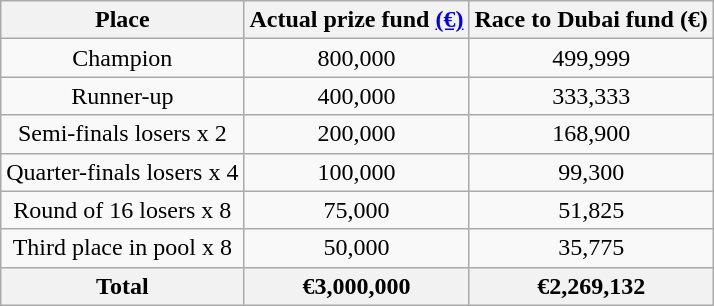<table class="wikitable" style="text-align:center">
<tr>
<th>Place</th>
<th>Actual prize fund <a href='#'>(€)</a></th>
<th>Race to Dubai fund (€)</th>
</tr>
<tr>
<td>Champion</td>
<td>800,000</td>
<td>499,999</td>
</tr>
<tr>
<td>Runner-up</td>
<td>400,000</td>
<td>333,333</td>
</tr>
<tr>
<td>Semi-finals losers x 2</td>
<td>200,000</td>
<td>168,900</td>
</tr>
<tr>
<td>Quarter-finals losers x 4</td>
<td>100,000</td>
<td>99,300</td>
</tr>
<tr>
<td>Round of 16 losers x 8</td>
<td>75,000</td>
<td>51,825</td>
</tr>
<tr>
<td>Third place in pool x 8</td>
<td>50,000</td>
<td>35,775</td>
</tr>
<tr>
<th>Total</th>
<th>€3,000,000</th>
<th>€2,269,132</th>
</tr>
</table>
